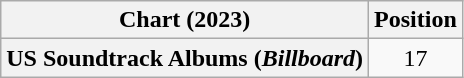<table class="wikitable plainrowheaders" style="text-align:center;">
<tr>
<th scope="col">Chart (2023)</th>
<th scope="col">Position</th>
</tr>
<tr>
<th scope="row">US Soundtrack Albums (<em>Billboard</em>)</th>
<td>17</td>
</tr>
</table>
